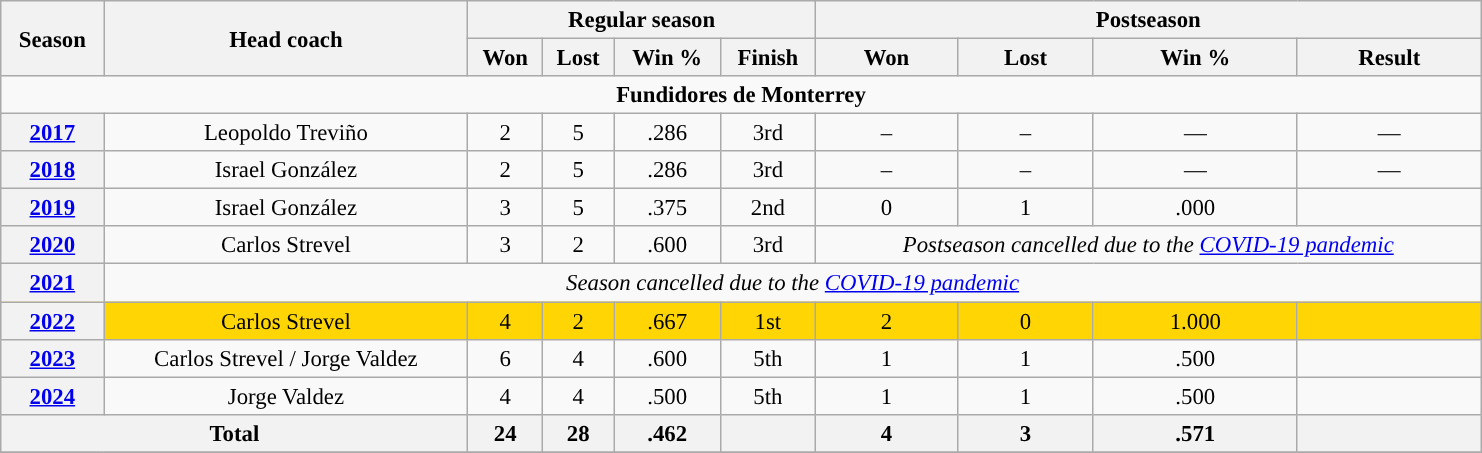<table class="wikitable" style="font-size: 95%; text-align:center; width:65em">
<tr>
<th rowspan="2">Season</th>
<th rowspan="2">Head coach</th>
<th colspan="4">Regular season</th>
<th colspan="4">Postseason</th>
</tr>
<tr>
<th>Won</th>
<th>Lost</th>
<th>Win %</th>
<th>Finish</th>
<th>Won</th>
<th>Lost</th>
<th>Win %</th>
<th>Result</th>
</tr>
<tr>
<td colspan="10"><strong>Fundidores de Monterrey</strong></td>
</tr>
<tr>
<th><a href='#'>2017</a></th>
<td>Leopoldo Treviño</td>
<td>2</td>
<td>5</td>
<td>.286</td>
<td>3rd </td>
<td>–</td>
<td>–</td>
<td>—</td>
<td>—</td>
</tr>
<tr>
<th><a href='#'>2018</a></th>
<td>Israel González</td>
<td>2</td>
<td>5</td>
<td>.286</td>
<td>3rd </td>
<td>–</td>
<td>–</td>
<td>—</td>
<td>—</td>
</tr>
<tr>
<th><a href='#'>2019</a></th>
<td>Israel González</td>
<td>3</td>
<td>5</td>
<td>.375</td>
<td>2nd </td>
<td>0</td>
<td>1</td>
<td>.000</td>
<td></td>
</tr>
<tr>
<th><a href='#'>2020</a></th>
<td>Carlos Strevel</td>
<td>3</td>
<td>2</td>
<td>.600</td>
<td>3rd </td>
<td colspan=4><em>Postseason cancelled due to the <a href='#'>COVID-19 pandemic</a></em></td>
</tr>
<tr>
<th><a href='#'>2021</a></th>
<td colspan=9><em>Season cancelled due to the <a href='#'>COVID-19 pandemic</a></em></td>
</tr>
<tr style="background:#FFD604;">
<th><a href='#'>2022</a></th>
<td>Carlos Strevel</td>
<td>4</td>
<td>2</td>
<td>.667</td>
<td>1st </td>
<td>2</td>
<td>0</td>
<td>1.000</td>
<td> <br> </td>
</tr>
<tr>
<th><a href='#'>2023</a></th>
<td>Carlos Strevel / Jorge Valdez</td>
<td>6</td>
<td>4</td>
<td>.600</td>
<td>5th </td>
<td>1</td>
<td>1</td>
<td>.500</td>
<td> <br> </td>
</tr>
<tr>
<th><a href='#'>2024</a></th>
<td>Jorge Valdez</td>
<td>4</td>
<td>4</td>
<td>.500</td>
<td>5th </td>
<td>1</td>
<td>1</td>
<td>.500</td>
<td> <br> </td>
</tr>
<tr>
<th colspan="2">Total</th>
<th>24</th>
<th>28</th>
<th>.462</th>
<th></th>
<th>4</th>
<th>3</th>
<th>.571</th>
<th></th>
</tr>
<tr>
</tr>
</table>
